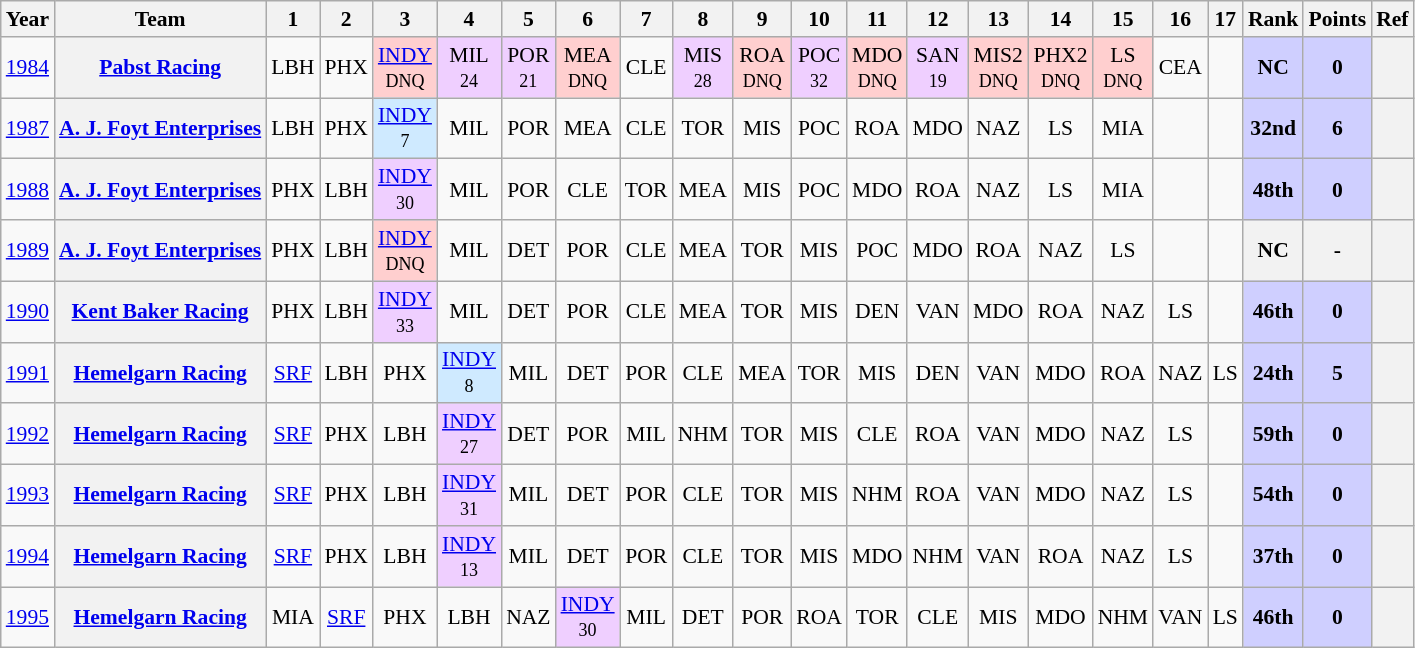<table class="wikitable" style="text-align:center; font-size:90%">
<tr>
<th>Year</th>
<th>Team</th>
<th>1</th>
<th>2</th>
<th>3</th>
<th>4</th>
<th>5</th>
<th>6</th>
<th>7</th>
<th>8</th>
<th>9</th>
<th>10</th>
<th>11</th>
<th>12</th>
<th>13</th>
<th>14</th>
<th>15</th>
<th>16</th>
<th>17</th>
<th>Rank</th>
<th>Points</th>
<th>Ref</th>
</tr>
<tr>
<td><a href='#'>1984</a></td>
<th><a href='#'>Pabst Racing</a></th>
<td>LBH</td>
<td>PHX</td>
<td style="background:#FFCFCF;"><a href='#'>INDY</a><br><small>DNQ</small></td>
<td style="background:#EFCFFF;">MIL<br><small>24</small></td>
<td style="background:#EFCFFF;">POR<br><small>21</small></td>
<td style="background:#FFCFCF;">MEA<br><small>DNQ</small></td>
<td>CLE</td>
<td style="background:#EFCFFF;">MIS<br><small>28</small></td>
<td style="background:#FFCFCF;">ROA<br><small>DNQ</small></td>
<td style="background:#EFCFFF;">POC<br><small>32</small></td>
<td style="background:#FFCFCF;">MDO<br><small>DNQ</small></td>
<td style="background:#EFCFFF;">SAN<br><small>19</small></td>
<td style="background:#FFCFCF;">MIS2<br><small>DNQ</small></td>
<td style="background:#FFCFCF;">PHX2<br><small>DNQ</small></td>
<td style="background:#FFCFCF;">LS<br><small>DNQ</small></td>
<td>CEA</td>
<td></td>
<td style="background:#CFCFFF;"><strong>NC</strong></td>
<td style="background:#CFCFFF;"><strong>0</strong></td>
<th></th>
</tr>
<tr>
<td><a href='#'>1987</a></td>
<th><a href='#'>A. J. Foyt Enterprises</a></th>
<td>LBH</td>
<td>PHX</td>
<td style="background:#CFEAFF;"><a href='#'>INDY</a><br><small>7</small></td>
<td>MIL</td>
<td>POR</td>
<td>MEA</td>
<td>CLE</td>
<td>TOR</td>
<td>MIS</td>
<td>POC</td>
<td>ROA</td>
<td>MDO</td>
<td>NAZ</td>
<td>LS</td>
<td>MIA</td>
<td></td>
<td></td>
<td style="background:#CFCFFF;"><strong>32nd</strong></td>
<td style="background:#CFCFFF;"><strong>6</strong></td>
<th></th>
</tr>
<tr>
<td><a href='#'>1988</a></td>
<th><a href='#'>A. J. Foyt Enterprises</a></th>
<td>PHX</td>
<td>LBH</td>
<td style="background:#EFCFFF;"><a href='#'>INDY</a><br><small>30</small></td>
<td>MIL</td>
<td>POR</td>
<td>CLE</td>
<td>TOR</td>
<td>MEA</td>
<td>MIS</td>
<td>POC</td>
<td>MDO</td>
<td>ROA</td>
<td>NAZ</td>
<td>LS</td>
<td>MIA</td>
<td></td>
<td></td>
<td style="background:#CFCFFF;"><strong>48th</strong></td>
<td style="background:#CFCFFF;"><strong>0</strong></td>
<th></th>
</tr>
<tr>
<td><a href='#'>1989</a></td>
<th><a href='#'>A. J. Foyt Enterprises</a></th>
<td>PHX</td>
<td>LBH</td>
<td style="background:#FFCFCF;"><a href='#'>INDY</a><br><small>DNQ</small></td>
<td>MIL</td>
<td>DET</td>
<td>POR</td>
<td>CLE</td>
<td>MEA</td>
<td>TOR</td>
<td>MIS</td>
<td>POC</td>
<td>MDO</td>
<td>ROA</td>
<td>NAZ</td>
<td>LS</td>
<td></td>
<td></td>
<th>NC</th>
<th>-</th>
<th></th>
</tr>
<tr>
<td><a href='#'>1990</a></td>
<th><a href='#'>Kent Baker Racing</a></th>
<td>PHX<br><small></small></td>
<td>LBH<br><small></small></td>
<td style="background:#EFCFFF;"><a href='#'>INDY</a><br><small>33</small></td>
<td>MIL<br><small></small></td>
<td>DET<br><small></small></td>
<td>POR<br><small></small></td>
<td>CLE<br><small></small></td>
<td>MEA<br><small></small></td>
<td>TOR<br><small></small></td>
<td>MIS<br><small></small></td>
<td>DEN<br><small></small></td>
<td>VAN<br><small></small></td>
<td>MDO<br><small></small></td>
<td>ROA<br><small></small></td>
<td>NAZ<br><small></small></td>
<td>LS<br><small></small></td>
<td></td>
<td style="background:#CFCFFF;"><strong>46th</strong></td>
<td style="background:#CFCFFF;"><strong>0</strong></td>
<th></th>
</tr>
<tr>
<td><a href='#'>1991</a></td>
<th><a href='#'>Hemelgarn Racing</a></th>
<td><a href='#'>SRF</a><br><small></small></td>
<td>LBH<br><small></small></td>
<td>PHX<br><small></small></td>
<td style="background:#CFEAFF;"><a href='#'>INDY</a><br><small>8</small></td>
<td>MIL<br><small></small></td>
<td>DET<br><small></small></td>
<td>POR<br><small></small></td>
<td>CLE<br><small></small></td>
<td>MEA<br><small></small></td>
<td>TOR<br><small></small></td>
<td>MIS<br><small></small></td>
<td>DEN<br><small></small></td>
<td>VAN<br><small></small></td>
<td>MDO<br><small></small></td>
<td>ROA<br><small></small></td>
<td>NAZ<br><small></small></td>
<td>LS<br><small></small></td>
<td style="background:#CFCFFF;"><strong>24th</strong></td>
<td style="background:#CFCFFF;"><strong>5</strong></td>
<th></th>
</tr>
<tr>
<td><a href='#'>1992</a></td>
<th><a href='#'>Hemelgarn Racing</a></th>
<td><a href='#'>SRF</a><br><small></small></td>
<td>PHX<br><small></small></td>
<td>LBH<br><small></small></td>
<td style="background:#EFCFFF;"><a href='#'>INDY</a><br><small>27</small></td>
<td>DET<br><small></small></td>
<td>POR<br><small></small></td>
<td>MIL<br><small></small></td>
<td>NHM<br><small></small></td>
<td>TOR<br><small></small></td>
<td>MIS<br><small></small></td>
<td>CLE<br><small></small></td>
<td>ROA<br><small></small></td>
<td>VAN<br><small></small></td>
<td>MDO<br><small></small></td>
<td>NAZ<br><small></small></td>
<td>LS<br><small></small></td>
<td></td>
<td style="background:#CFCFFF;"><strong>59th</strong></td>
<td style="background:#CFCFFF;"><strong>0</strong></td>
<th></th>
</tr>
<tr>
<td><a href='#'>1993</a></td>
<th><a href='#'>Hemelgarn Racing</a></th>
<td><a href='#'>SRF</a></td>
<td>PHX<br><small></small></td>
<td>LBH<br><small></small></td>
<td style="background:#EFCFFF;"><a href='#'>INDY</a><br><small>31</small></td>
<td>MIL<br><small></small></td>
<td>DET<br><small></small></td>
<td>POR<br><small></small></td>
<td>CLE<br><small></small></td>
<td>TOR<br><small></small></td>
<td>MIS<br><small></small></td>
<td>NHM<br><small></small></td>
<td>ROA<br><small></small></td>
<td>VAN<br><small></small></td>
<td>MDO<br><small></small></td>
<td>NAZ<br><small></small></td>
<td>LS<br><small></small></td>
<td></td>
<td style="background:#CFCFFF;"><strong>54th</strong></td>
<td style="background:#CFCFFF;"><strong>0</strong></td>
<th></th>
</tr>
<tr>
<td><a href='#'>1994</a></td>
<th><a href='#'>Hemelgarn Racing</a></th>
<td><a href='#'>SRF</a><br><small></small></td>
<td>PHX<br><small></small></td>
<td>LBH<br><small></small></td>
<td style="background:#EFCFFF;"><a href='#'>INDY</a><br><small>13</small></td>
<td>MIL<br><small></small></td>
<td>DET<br><small></small></td>
<td>POR<br><small></small></td>
<td>CLE<br><small></small></td>
<td>TOR<br><small></small></td>
<td>MIS<br><small></small></td>
<td>MDO<br><small></small></td>
<td>NHM<br><small></small></td>
<td>VAN<br><small></small></td>
<td>ROA<br><small></small></td>
<td>NAZ<br><small></small></td>
<td>LS<br><small></small></td>
<td></td>
<td style="background:#CFCFFF;"><strong>37th</strong></td>
<td style="background:#CFCFFF;"><strong>0</strong></td>
<th></th>
</tr>
<tr>
<td><a href='#'>1995</a></td>
<th><a href='#'>Hemelgarn Racing</a></th>
<td>MIA<br><small></small></td>
<td><a href='#'>SRF</a><br><small></small></td>
<td>PHX<br><small></small></td>
<td>LBH<br><small></small></td>
<td>NAZ<br><small></small></td>
<td style="background:#EFCFFF;"><a href='#'>INDY</a><br><small>30</small></td>
<td>MIL<br><small></small></td>
<td>DET<br><small></small></td>
<td>POR<br><small></small></td>
<td>ROA<br><small></small></td>
<td>TOR<br><small></small></td>
<td>CLE<br><small></small></td>
<td>MIS<br><small></small></td>
<td>MDO<br><small></small></td>
<td>NHM<br><small></small></td>
<td>VAN<br><small></small></td>
<td>LS<br><small></small></td>
<td style="background:#CFCFFF;"><strong>46th</strong></td>
<td style="background:#CFCFFF;"><strong>0</strong></td>
<th></th>
</tr>
</table>
